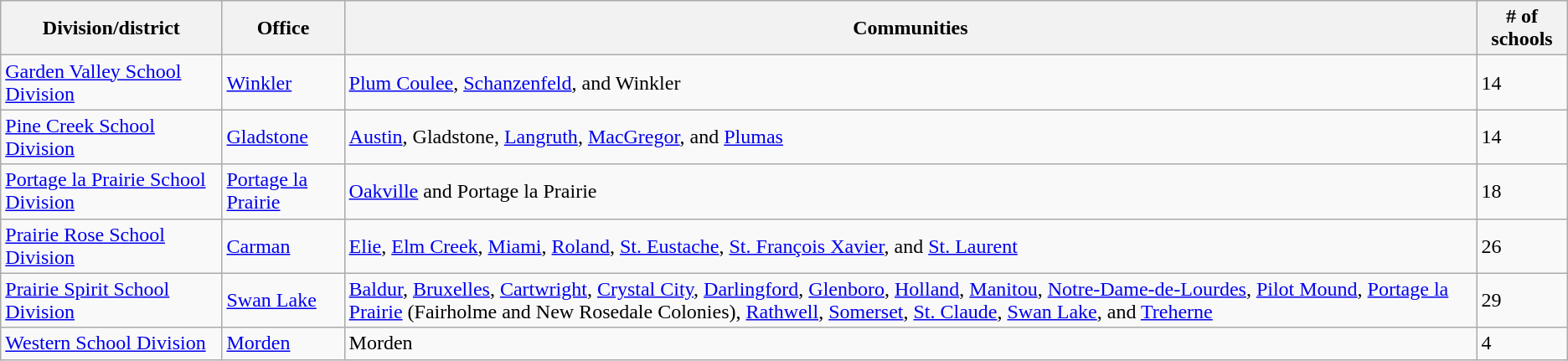<table class="wikitable">
<tr>
<th>Division/district</th>
<th>Office</th>
<th>Communities</th>
<th># of schools</th>
</tr>
<tr>
<td><a href='#'>Garden Valley School Division</a></td>
<td><a href='#'>Winkler</a></td>
<td><a href='#'>Plum Coulee</a>, <a href='#'>Schanzenfeld</a>, and Winkler</td>
<td>14</td>
</tr>
<tr>
<td><a href='#'>Pine Creek School Division</a></td>
<td><a href='#'>Gladstone</a></td>
<td><a href='#'>Austin</a>, Gladstone, <a href='#'>Langruth</a>, <a href='#'>MacGregor</a>, and <a href='#'>Plumas</a></td>
<td>14</td>
</tr>
<tr>
<td><a href='#'>Portage la Prairie School Division</a></td>
<td><a href='#'>Portage la Prairie</a></td>
<td><a href='#'>Oakville</a> and Portage la Prairie</td>
<td>18</td>
</tr>
<tr>
<td><a href='#'>Prairie Rose School Division</a></td>
<td><a href='#'>Carman</a></td>
<td><a href='#'>Elie</a>, <a href='#'>Elm Creek</a>, <a href='#'>Miami</a>, <a href='#'>Roland</a>, <a href='#'>St. Eustache</a>, <a href='#'>St. François Xavier</a>, and <a href='#'>St. Laurent</a></td>
<td>26</td>
</tr>
<tr>
<td><a href='#'>Prairie Spirit School Division</a></td>
<td><a href='#'>Swan Lake</a></td>
<td><a href='#'>Baldur</a>, <a href='#'>Bruxelles</a>, <a href='#'>Cartwright</a>, <a href='#'>Crystal City</a>, <a href='#'>Darlingford</a>, <a href='#'>Glenboro</a>, <a href='#'>Holland</a>, <a href='#'>Manitou</a>, <a href='#'>Notre-Dame-de-Lourdes</a>, <a href='#'>Pilot Mound</a>, <a href='#'>Portage la Prairie</a> (Fairholme and New Rosedale Colonies), <a href='#'>Rathwell</a>, <a href='#'>Somerset</a>, <a href='#'>St. Claude</a>, <a href='#'>Swan Lake</a>, and <a href='#'>Treherne</a></td>
<td>29</td>
</tr>
<tr>
<td><a href='#'>Western School Division</a></td>
<td><a href='#'>Morden</a></td>
<td>Morden</td>
<td>4</td>
</tr>
</table>
